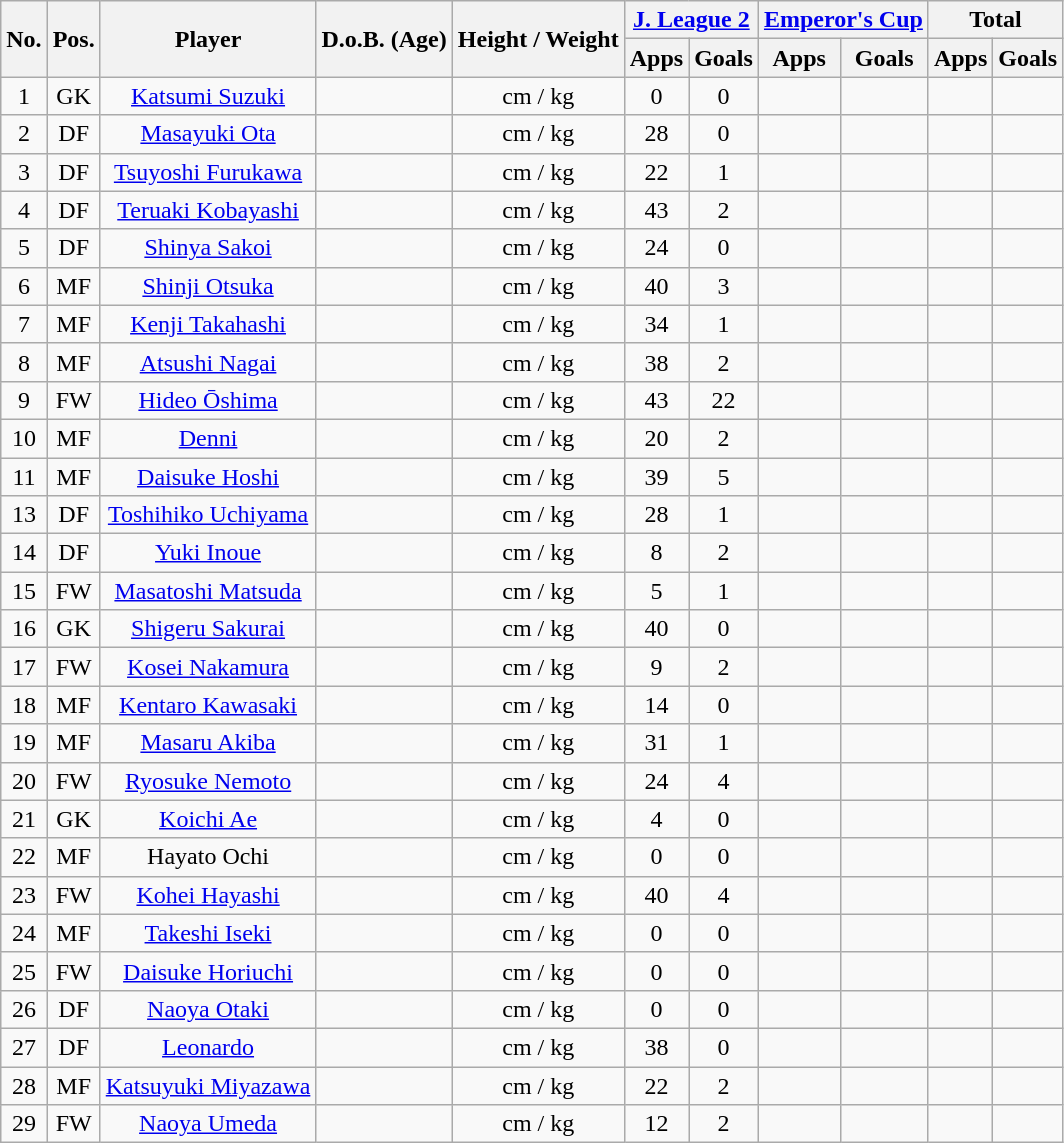<table class="wikitable" style="text-align:center;">
<tr>
<th rowspan="2">No.</th>
<th rowspan="2">Pos.</th>
<th rowspan="2">Player</th>
<th rowspan="2">D.o.B. (Age)</th>
<th rowspan="2">Height / Weight</th>
<th colspan="2"><a href='#'>J. League 2</a></th>
<th colspan="2"><a href='#'>Emperor's Cup</a></th>
<th colspan="2">Total</th>
</tr>
<tr>
<th>Apps</th>
<th>Goals</th>
<th>Apps</th>
<th>Goals</th>
<th>Apps</th>
<th>Goals</th>
</tr>
<tr>
<td>1</td>
<td>GK</td>
<td><a href='#'>Katsumi Suzuki</a></td>
<td></td>
<td>cm / kg</td>
<td>0</td>
<td>0</td>
<td></td>
<td></td>
<td></td>
<td></td>
</tr>
<tr>
<td>2</td>
<td>DF</td>
<td><a href='#'>Masayuki Ota</a></td>
<td></td>
<td>cm / kg</td>
<td>28</td>
<td>0</td>
<td></td>
<td></td>
<td></td>
<td></td>
</tr>
<tr>
<td>3</td>
<td>DF</td>
<td><a href='#'>Tsuyoshi Furukawa</a></td>
<td></td>
<td>cm / kg</td>
<td>22</td>
<td>1</td>
<td></td>
<td></td>
<td></td>
<td></td>
</tr>
<tr>
<td>4</td>
<td>DF</td>
<td><a href='#'>Teruaki Kobayashi</a></td>
<td></td>
<td>cm / kg</td>
<td>43</td>
<td>2</td>
<td></td>
<td></td>
<td></td>
<td></td>
</tr>
<tr>
<td>5</td>
<td>DF</td>
<td><a href='#'>Shinya Sakoi</a></td>
<td></td>
<td>cm / kg</td>
<td>24</td>
<td>0</td>
<td></td>
<td></td>
<td></td>
<td></td>
</tr>
<tr>
<td>6</td>
<td>MF</td>
<td><a href='#'>Shinji Otsuka</a></td>
<td></td>
<td>cm / kg</td>
<td>40</td>
<td>3</td>
<td></td>
<td></td>
<td></td>
<td></td>
</tr>
<tr>
<td>7</td>
<td>MF</td>
<td><a href='#'>Kenji Takahashi</a></td>
<td></td>
<td>cm / kg</td>
<td>34</td>
<td>1</td>
<td></td>
<td></td>
<td></td>
<td></td>
</tr>
<tr>
<td>8</td>
<td>MF</td>
<td><a href='#'>Atsushi Nagai</a></td>
<td></td>
<td>cm / kg</td>
<td>38</td>
<td>2</td>
<td></td>
<td></td>
<td></td>
<td></td>
</tr>
<tr>
<td>9</td>
<td>FW</td>
<td><a href='#'>Hideo Ōshima</a></td>
<td></td>
<td>cm / kg</td>
<td>43</td>
<td>22</td>
<td></td>
<td></td>
<td></td>
<td></td>
</tr>
<tr>
<td>10</td>
<td>MF</td>
<td><a href='#'>Denni</a></td>
<td></td>
<td>cm / kg</td>
<td>20</td>
<td>2</td>
<td></td>
<td></td>
<td></td>
<td></td>
</tr>
<tr>
<td>11</td>
<td>MF</td>
<td><a href='#'>Daisuke Hoshi</a></td>
<td></td>
<td>cm / kg</td>
<td>39</td>
<td>5</td>
<td></td>
<td></td>
<td></td>
<td></td>
</tr>
<tr>
<td>13</td>
<td>DF</td>
<td><a href='#'>Toshihiko Uchiyama</a></td>
<td></td>
<td>cm / kg</td>
<td>28</td>
<td>1</td>
<td></td>
<td></td>
<td></td>
<td></td>
</tr>
<tr>
<td>14</td>
<td>DF</td>
<td><a href='#'>Yuki Inoue</a></td>
<td></td>
<td>cm / kg</td>
<td>8</td>
<td>2</td>
<td></td>
<td></td>
<td></td>
<td></td>
</tr>
<tr>
<td>15</td>
<td>FW</td>
<td><a href='#'>Masatoshi Matsuda</a></td>
<td></td>
<td>cm / kg</td>
<td>5</td>
<td>1</td>
<td></td>
<td></td>
<td></td>
<td></td>
</tr>
<tr>
<td>16</td>
<td>GK</td>
<td><a href='#'>Shigeru Sakurai</a></td>
<td></td>
<td>cm / kg</td>
<td>40</td>
<td>0</td>
<td></td>
<td></td>
<td></td>
<td></td>
</tr>
<tr>
<td>17</td>
<td>FW</td>
<td><a href='#'>Kosei Nakamura</a></td>
<td></td>
<td>cm / kg</td>
<td>9</td>
<td>2</td>
<td></td>
<td></td>
<td></td>
<td></td>
</tr>
<tr>
<td>18</td>
<td>MF</td>
<td><a href='#'>Kentaro Kawasaki</a></td>
<td></td>
<td>cm / kg</td>
<td>14</td>
<td>0</td>
<td></td>
<td></td>
<td></td>
<td></td>
</tr>
<tr>
<td>19</td>
<td>MF</td>
<td><a href='#'>Masaru Akiba</a></td>
<td></td>
<td>cm / kg</td>
<td>31</td>
<td>1</td>
<td></td>
<td></td>
<td></td>
<td></td>
</tr>
<tr>
<td>20</td>
<td>FW</td>
<td><a href='#'>Ryosuke Nemoto</a></td>
<td></td>
<td>cm / kg</td>
<td>24</td>
<td>4</td>
<td></td>
<td></td>
<td></td>
<td></td>
</tr>
<tr>
<td>21</td>
<td>GK</td>
<td><a href='#'>Koichi Ae</a></td>
<td></td>
<td>cm / kg</td>
<td>4</td>
<td>0</td>
<td></td>
<td></td>
<td></td>
<td></td>
</tr>
<tr>
<td>22</td>
<td>MF</td>
<td>Hayato Ochi</td>
<td></td>
<td>cm / kg</td>
<td>0</td>
<td>0</td>
<td></td>
<td></td>
<td></td>
<td></td>
</tr>
<tr>
<td>23</td>
<td>FW</td>
<td><a href='#'>Kohei Hayashi</a></td>
<td></td>
<td>cm / kg</td>
<td>40</td>
<td>4</td>
<td></td>
<td></td>
<td></td>
<td></td>
</tr>
<tr>
<td>24</td>
<td>MF</td>
<td><a href='#'>Takeshi Iseki</a></td>
<td></td>
<td>cm / kg</td>
<td>0</td>
<td>0</td>
<td></td>
<td></td>
<td></td>
<td></td>
</tr>
<tr>
<td>25</td>
<td>FW</td>
<td><a href='#'>Daisuke Horiuchi</a></td>
<td></td>
<td>cm / kg</td>
<td>0</td>
<td>0</td>
<td></td>
<td></td>
<td></td>
<td></td>
</tr>
<tr>
<td>26</td>
<td>DF</td>
<td><a href='#'>Naoya Otaki</a></td>
<td></td>
<td>cm / kg</td>
<td>0</td>
<td>0</td>
<td></td>
<td></td>
<td></td>
<td></td>
</tr>
<tr>
<td>27</td>
<td>DF</td>
<td><a href='#'>Leonardo</a></td>
<td></td>
<td>cm / kg</td>
<td>38</td>
<td>0</td>
<td></td>
<td></td>
<td></td>
<td></td>
</tr>
<tr>
<td>28</td>
<td>MF</td>
<td><a href='#'>Katsuyuki Miyazawa</a></td>
<td></td>
<td>cm / kg</td>
<td>22</td>
<td>2</td>
<td></td>
<td></td>
<td></td>
<td></td>
</tr>
<tr>
<td>29</td>
<td>FW</td>
<td><a href='#'>Naoya Umeda</a></td>
<td></td>
<td>cm / kg</td>
<td>12</td>
<td>2</td>
<td></td>
<td></td>
<td></td>
<td></td>
</tr>
</table>
